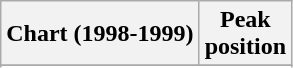<table class="wikitable sortable plainrowheaders" style="text-align:center;">
<tr>
<th>Chart (1998-1999)</th>
<th>Peak<br>position</th>
</tr>
<tr>
</tr>
<tr>
</tr>
<tr>
</tr>
<tr>
</tr>
<tr>
</tr>
<tr>
</tr>
<tr>
</tr>
<tr>
</tr>
<tr>
</tr>
<tr>
</tr>
<tr>
</tr>
<tr>
</tr>
<tr>
</tr>
<tr>
</tr>
</table>
